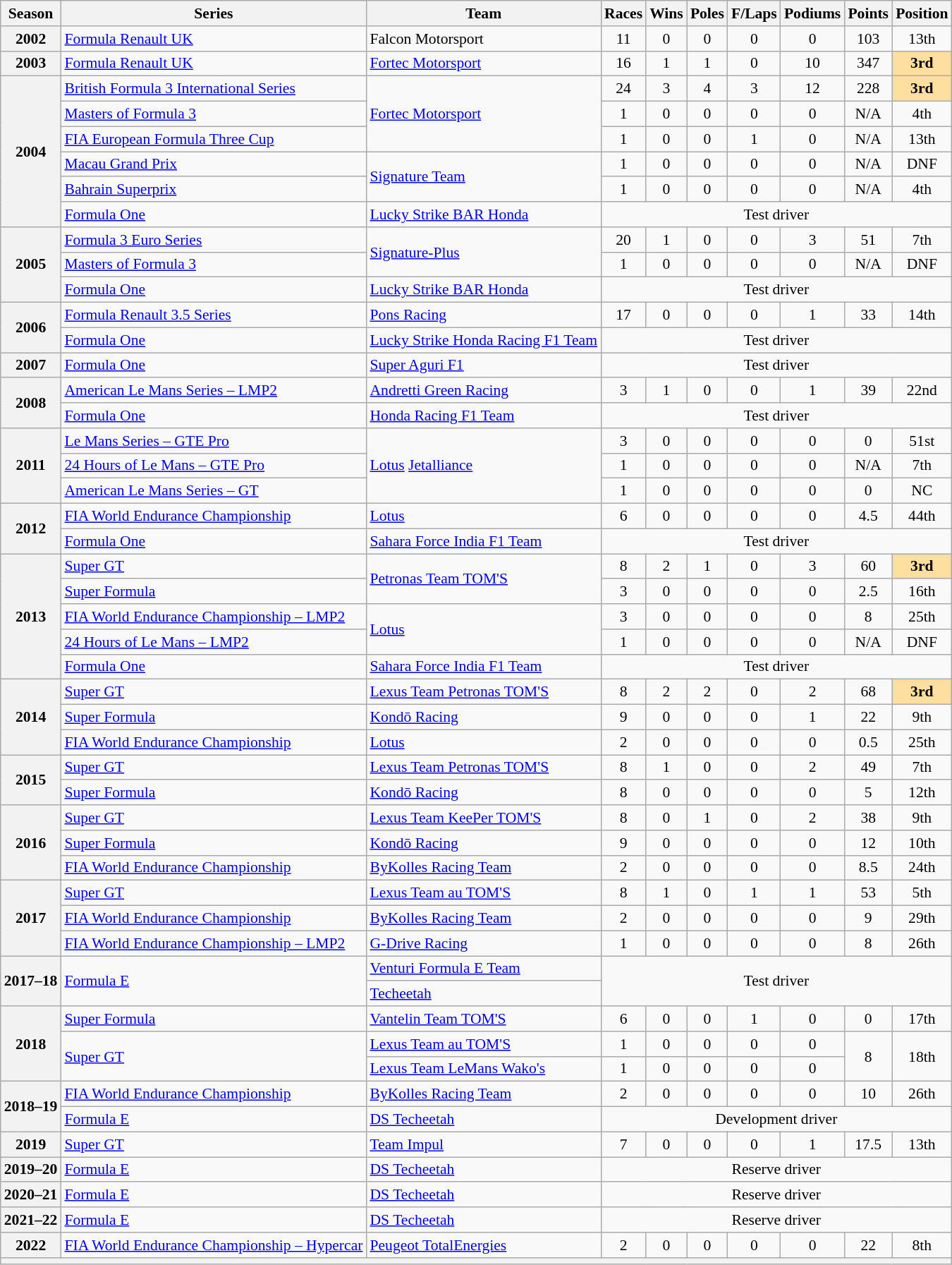<table class="wikitable" style="font-size: 90%; text-align:center">
<tr>
<th>Season</th>
<th>Series</th>
<th>Team</th>
<th>Races</th>
<th>Wins</th>
<th>Poles</th>
<th>F/Laps</th>
<th>Podiums</th>
<th>Points</th>
<th>Position</th>
</tr>
<tr>
<th>2002</th>
<td align=left><a href='#'>Formula Renault UK</a></td>
<td align=left>Falcon Motorsport</td>
<td>11</td>
<td>0</td>
<td>0</td>
<td>0</td>
<td>0</td>
<td>103</td>
<td>13th</td>
</tr>
<tr>
<th>2003</th>
<td align=left><a href='#'>Formula Renault UK</a></td>
<td align=left><a href='#'>Fortec Motorsport</a></td>
<td>16</td>
<td>1</td>
<td>1</td>
<td>0</td>
<td>10</td>
<td>347</td>
<td style="background:#FFDF9F;"><strong>3rd</strong></td>
</tr>
<tr>
<th rowspan=6>2004</th>
<td align=left><a href='#'>British Formula 3 International Series</a></td>
<td align=left rowspan=3><a href='#'>Fortec Motorsport</a></td>
<td>24</td>
<td>3</td>
<td>4</td>
<td>3</td>
<td>12</td>
<td>228</td>
<td style="background:#FFDF9F;"><strong>3rd</strong></td>
</tr>
<tr>
<td align=left><a href='#'>Masters of Formula 3</a></td>
<td>1</td>
<td>0</td>
<td>0</td>
<td>0</td>
<td>0</td>
<td>N/A</td>
<td>4th</td>
</tr>
<tr>
<td align=left><a href='#'>FIA European Formula Three Cup</a></td>
<td>1</td>
<td>0</td>
<td>0</td>
<td>1</td>
<td>0</td>
<td>N/A</td>
<td>13th</td>
</tr>
<tr>
<td align=left><a href='#'>Macau Grand Prix</a></td>
<td align=left rowspan=2><a href='#'>Signature Team</a></td>
<td>1</td>
<td>0</td>
<td>0</td>
<td>0</td>
<td>0</td>
<td>N/A</td>
<td>DNF</td>
</tr>
<tr>
<td align=left><a href='#'>Bahrain Superprix</a></td>
<td>1</td>
<td>0</td>
<td>0</td>
<td>0</td>
<td>0</td>
<td>N/A</td>
<td>4th</td>
</tr>
<tr>
<td align=left><a href='#'>Formula One</a></td>
<td align=left><a href='#'>Lucky Strike BAR Honda</a></td>
<td align=center colspan=7>Test driver</td>
</tr>
<tr>
<th rowspan=3>2005</th>
<td align=left><a href='#'>Formula 3 Euro Series</a></td>
<td align=left rowspan=2><a href='#'>Signature-Plus</a></td>
<td>20</td>
<td>1</td>
<td>0</td>
<td>0</td>
<td>3</td>
<td>51</td>
<td>7th</td>
</tr>
<tr>
<td align=left><a href='#'>Masters of Formula 3</a></td>
<td>1</td>
<td>0</td>
<td>0</td>
<td>0</td>
<td>0</td>
<td>N/A</td>
<td>DNF</td>
</tr>
<tr>
<td align=left><a href='#'>Formula One</a></td>
<td align=left><a href='#'>Lucky Strike BAR Honda</a></td>
<td align=center colspan=7>Test driver</td>
</tr>
<tr>
<th rowspan=2>2006</th>
<td align=left><a href='#'>Formula Renault 3.5 Series</a></td>
<td align=left><a href='#'>Pons Racing</a></td>
<td>17</td>
<td>0</td>
<td>0</td>
<td>0</td>
<td>1</td>
<td>33</td>
<td>14th</td>
</tr>
<tr>
<td align=left><a href='#'>Formula One</a></td>
<td align=left><a href='#'>Lucky Strike Honda Racing F1 Team</a></td>
<td align=center colspan=7>Test driver</td>
</tr>
<tr>
<th>2007</th>
<td align=left><a href='#'>Formula One</a></td>
<td align=left><a href='#'>Super Aguri F1</a></td>
<td align=center colspan=7>Test driver</td>
</tr>
<tr>
<th rowspan=2>2008</th>
<td align=left><a href='#'>American Le Mans Series – LMP2</a></td>
<td align=left><a href='#'>Andretti Green Racing</a></td>
<td>3</td>
<td>1</td>
<td>0</td>
<td>0</td>
<td>1</td>
<td>39</td>
<td>22nd</td>
</tr>
<tr>
<td align=left><a href='#'>Formula One</a></td>
<td align=left><a href='#'>Honda Racing F1 Team</a></td>
<td align=center colspan=7>Test driver</td>
</tr>
<tr>
<th rowspan=3>2011</th>
<td align=left><a href='#'>Le Mans Series – GTE Pro</a></td>
<td align=left rowspan=3><a href='#'>Lotus</a> <a href='#'>Jetalliance</a></td>
<td>3</td>
<td>0</td>
<td>0</td>
<td>0</td>
<td>0</td>
<td>0</td>
<td>51st</td>
</tr>
<tr>
<td align=left><a href='#'>24 Hours of Le Mans – GTE Pro</a></td>
<td>1</td>
<td>0</td>
<td>0</td>
<td>0</td>
<td>0</td>
<td>N/A</td>
<td>7th</td>
</tr>
<tr>
<td align=left><a href='#'>American Le Mans Series – GT</a></td>
<td>1</td>
<td>0</td>
<td>0</td>
<td>0</td>
<td>0</td>
<td>0</td>
<td>NC</td>
</tr>
<tr>
<th rowspan=2>2012</th>
<td align=left><a href='#'>FIA World Endurance Championship</a></td>
<td align=left><a href='#'>Lotus</a></td>
<td>6</td>
<td>0</td>
<td>0</td>
<td>0</td>
<td>0</td>
<td>4.5</td>
<td>44th</td>
</tr>
<tr>
<td align=left><a href='#'>Formula One</a></td>
<td align=left><a href='#'>Sahara Force India F1 Team</a></td>
<td align=center colspan=7>Test driver</td>
</tr>
<tr>
<th rowspan=5>2013</th>
<td align=left><a href='#'>Super GT</a></td>
<td align=left rowspan=2><a href='#'>Petronas Team TOM'S</a></td>
<td>8</td>
<td>2</td>
<td>1</td>
<td>0</td>
<td>3</td>
<td>60</td>
<td style="background:#FFDF9F;"><strong>3rd</strong></td>
</tr>
<tr>
<td align=left><a href='#'>Super Formula</a></td>
<td>3</td>
<td>0</td>
<td>0</td>
<td>0</td>
<td>0</td>
<td>2.5</td>
<td>16th</td>
</tr>
<tr>
<td align=left><a href='#'>FIA World Endurance Championship – LMP2</a></td>
<td align=left rowspan=2><a href='#'>Lotus</a></td>
<td>3</td>
<td>0</td>
<td>0</td>
<td>0</td>
<td>0</td>
<td>8</td>
<td>25th</td>
</tr>
<tr>
<td align=left><a href='#'>24 Hours of Le Mans – LMP2</a></td>
<td>1</td>
<td>0</td>
<td>0</td>
<td>0</td>
<td>0</td>
<td>N/A</td>
<td>DNF</td>
</tr>
<tr>
<td align=left><a href='#'>Formula One</a></td>
<td align=left><a href='#'>Sahara Force India F1 Team</a></td>
<td align=center colspan=7>Test driver</td>
</tr>
<tr>
<th rowspan=3>2014</th>
<td align=left><a href='#'>Super GT</a></td>
<td align=left><a href='#'>Lexus Team Petronas TOM'S</a></td>
<td>8</td>
<td>2</td>
<td>2</td>
<td>0</td>
<td>2</td>
<td>68</td>
<td style="background:#FFDF9F;"><strong>3rd</strong></td>
</tr>
<tr>
<td align=left><a href='#'>Super Formula</a></td>
<td align=left><a href='#'>Kondō Racing</a></td>
<td>9</td>
<td>0</td>
<td>0</td>
<td>0</td>
<td>1</td>
<td>22</td>
<td>9th</td>
</tr>
<tr>
<td align=left><a href='#'>FIA World Endurance Championship</a></td>
<td align=left><a href='#'>Lotus</a></td>
<td>2</td>
<td>0</td>
<td>0</td>
<td>0</td>
<td>0</td>
<td>0.5</td>
<td>25th</td>
</tr>
<tr>
<th rowspan=2>2015</th>
<td align=left><a href='#'>Super GT</a></td>
<td align=left><a href='#'>Lexus Team Petronas TOM'S</a></td>
<td>8</td>
<td>1</td>
<td>0</td>
<td>0</td>
<td>2</td>
<td>49</td>
<td>7th</td>
</tr>
<tr>
<td align=left><a href='#'>Super Formula</a></td>
<td align=left><a href='#'>Kondō Racing</a></td>
<td>8</td>
<td>0</td>
<td>0</td>
<td>0</td>
<td>0</td>
<td>5</td>
<td>12th</td>
</tr>
<tr>
<th rowspan=3>2016</th>
<td align=left><a href='#'>Super GT</a></td>
<td align=left><a href='#'>Lexus Team KeePer TOM'S</a></td>
<td>8</td>
<td>0</td>
<td>1</td>
<td>0</td>
<td>2</td>
<td>38</td>
<td>9th</td>
</tr>
<tr>
<td align=left><a href='#'>Super Formula</a></td>
<td align=left><a href='#'>Kondō Racing</a></td>
<td>9</td>
<td>0</td>
<td>0</td>
<td>0</td>
<td>0</td>
<td>12</td>
<td>10th</td>
</tr>
<tr>
<td align=left><a href='#'>FIA World Endurance Championship</a></td>
<td align=left><a href='#'>ByKolles Racing Team</a></td>
<td>2</td>
<td>0</td>
<td>0</td>
<td>0</td>
<td>0</td>
<td>8.5</td>
<td>24th</td>
</tr>
<tr>
<th rowspan=3>2017</th>
<td align=left><a href='#'>Super GT</a></td>
<td align=left><a href='#'>Lexus Team au TOM'S</a></td>
<td>8</td>
<td>1</td>
<td>0</td>
<td>1</td>
<td>1</td>
<td>53</td>
<td>5th</td>
</tr>
<tr>
<td align=left><a href='#'>FIA World Endurance Championship</a></td>
<td align=left><a href='#'>ByKolles Racing Team</a></td>
<td>2</td>
<td>0</td>
<td>0</td>
<td>0</td>
<td>0</td>
<td>9</td>
<td>29th</td>
</tr>
<tr>
<td align=left><a href='#'>FIA World Endurance Championship – LMP2</a></td>
<td align=left><a href='#'>G-Drive Racing</a></td>
<td>1</td>
<td>0</td>
<td>0</td>
<td>0</td>
<td>0</td>
<td>8</td>
<td>26th</td>
</tr>
<tr>
<th rowspan="2">2017–18</th>
<td rowspan="2" align="left"><a href='#'>Formula E</a></td>
<td align=left><a href='#'>Venturi Formula E Team</a></td>
<td colspan="7" rowspan="2">Test driver</td>
</tr>
<tr>
<td align=left><a href='#'>Techeetah</a></td>
</tr>
<tr>
<th rowspan=3>2018</th>
<td align=left><a href='#'>Super Formula</a></td>
<td align=left><a href='#'>Vantelin Team TOM'S</a></td>
<td>6</td>
<td>0</td>
<td>0</td>
<td>1</td>
<td>0</td>
<td>0</td>
<td>17th</td>
</tr>
<tr>
<td align=left rowspan=2><a href='#'>Super GT</a></td>
<td align=left><a href='#'>Lexus Team au TOM'S</a></td>
<td>1</td>
<td>0</td>
<td>0</td>
<td>0</td>
<td>0</td>
<td rowspan=2>8</td>
<td rowspan=2>18th</td>
</tr>
<tr>
<td align=left><a href='#'>Lexus Team LeMans Wako's</a></td>
<td>1</td>
<td>0</td>
<td>0</td>
<td>0</td>
<td>0</td>
</tr>
<tr>
<th rowspan=2>2018–19</th>
<td align=left><a href='#'>FIA World Endurance Championship</a></td>
<td align=left><a href='#'>ByKolles Racing Team</a></td>
<td>2</td>
<td>0</td>
<td>0</td>
<td>0</td>
<td>0</td>
<td>10</td>
<td>26th</td>
</tr>
<tr>
<td align=left><a href='#'>Formula E</a></td>
<td align=left><a href='#'>DS Techeetah</a></td>
<td colspan="7">Development driver</td>
</tr>
<tr>
<th>2019</th>
<td align=left><a href='#'>Super GT</a></td>
<td align=left><a href='#'>Team Impul</a></td>
<td>7</td>
<td>0</td>
<td>0</td>
<td>0</td>
<td>1</td>
<td>17.5</td>
<td>13th</td>
</tr>
<tr>
<th>2019–20</th>
<td align=left><a href='#'>Formula E</a></td>
<td align=left><a href='#'>DS Techeetah</a></td>
<td colspan="7">Reserve driver</td>
</tr>
<tr>
<th>2020–21</th>
<td align=left><a href='#'>Formula E</a></td>
<td align=left><a href='#'>DS Techeetah</a></td>
<td colspan="7">Reserve driver</td>
</tr>
<tr>
<th>2021–22</th>
<td align=left><a href='#'>Formula E</a></td>
<td align=left><a href='#'>DS Techeetah</a></td>
<td colspan="7">Reserve driver</td>
</tr>
<tr>
<th>2022</th>
<td align=left><a href='#'>FIA World Endurance Championship – Hypercar</a></td>
<td align=left><a href='#'>Peugeot TotalEnergies</a></td>
<td>2</td>
<td>0</td>
<td>0</td>
<td>0</td>
<td>0</td>
<td>22</td>
<td>8th</td>
</tr>
<tr>
<th colspan="10"></th>
</tr>
</table>
